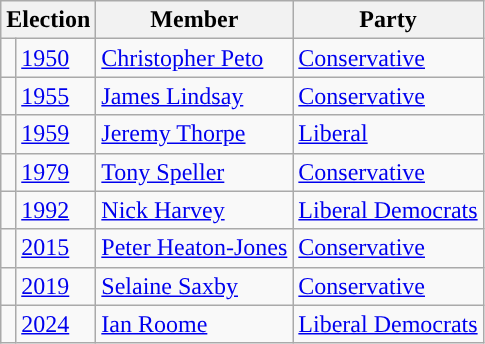<table class="wikitable">
<tr>
<th colspan="2">Election</th>
<th>Member</th>
<th>Party</th>
</tr>
<tr>
<td style="color:inherit;background-color: "></td>
<td><a href='#'>1950</a></td>
<td><a href='#'>Christopher Peto</a></td>
<td><a href='#'>Conservative</a></td>
</tr>
<tr>
<td style="color:inherit;background-color: "></td>
<td><a href='#'>1955</a></td>
<td><a href='#'>James Lindsay</a></td>
<td><a href='#'>Conservative</a></td>
</tr>
<tr>
<td style="color:inherit;background-color: "></td>
<td><a href='#'>1959</a></td>
<td><a href='#'>Jeremy Thorpe</a></td>
<td><a href='#'>Liberal</a></td>
</tr>
<tr>
<td style="color:inherit;background-color: "></td>
<td><a href='#'>1979</a></td>
<td><a href='#'>Tony Speller</a></td>
<td><a href='#'>Conservative</a></td>
</tr>
<tr>
<td style="color:inherit;background-color: "></td>
<td><a href='#'>1992</a></td>
<td><a href='#'>Nick Harvey</a></td>
<td><a href='#'>Liberal Democrats</a></td>
</tr>
<tr>
<td style="color:inherit;background-color: "></td>
<td><a href='#'>2015</a></td>
<td><a href='#'>Peter Heaton-Jones</a></td>
<td><a href='#'>Conservative</a></td>
</tr>
<tr>
<td style="color:inherit;background-color: "></td>
<td><a href='#'>2019</a></td>
<td><a href='#'>Selaine Saxby</a></td>
<td><a href='#'>Conservative</a></td>
</tr>
<tr>
<td style="color:inherit;background-color: "></td>
<td><a href='#'>2024</a></td>
<td><a href='#'>Ian Roome</a></td>
<td><a href='#'>Liberal Democrats</a></td>
</tr>
</table>
